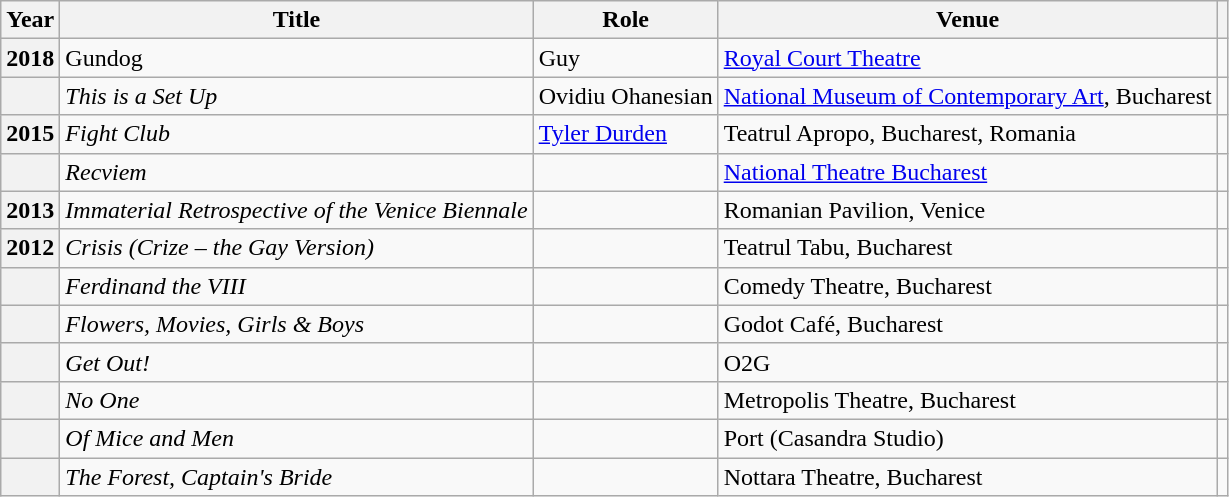<table class="wikitable plainrowheaders sortable">
<tr>
<th scope="col">Year</th>
<th scope="col">Title</th>
<th scope="col" class="unsortable">Role</th>
<th scope="col" class="unsortable">Venue</th>
<th scope="col" class="unsortable"></th>
</tr>
<tr>
<th scope="row">2018</th>
<td>Gundog</td>
<td>Guy</td>
<td><a href='#'>Royal Court Theatre</a></td>
<td></td>
</tr>
<tr>
<th scope="row"></th>
<td><em>This is a Set Up</em></td>
<td>Ovidiu Ohanesian</td>
<td><a href='#'>National Museum of Contemporary Art</a>, Bucharest</td>
<td></td>
</tr>
<tr>
<th scope="row">2015</th>
<td><em>Fight Club</em></td>
<td><a href='#'>Tyler Durden</a></td>
<td>Teatrul Apropo,  Bucharest, Romania</td>
<td></td>
</tr>
<tr>
<th scope="row"></th>
<td><em>Recviem</em></td>
<td></td>
<td><a href='#'>National Theatre Bucharest</a></td>
<td></td>
</tr>
<tr>
<th scope="row">2013</th>
<td><em>Immaterial Retrospective of the Venice Biennale</em></td>
<td></td>
<td>Romanian Pavilion, Venice</td>
<td></td>
</tr>
<tr>
<th scope="row">2012</th>
<td><em>Crisis (Crize – the Gay Version)</em></td>
<td></td>
<td>Teatrul Tabu, Bucharest</td>
<td></td>
</tr>
<tr>
<th scope="row"></th>
<td><em>Ferdinand the VIII</em></td>
<td></td>
<td>Comedy Theatre, Bucharest</td>
<td></td>
</tr>
<tr>
<th scope="row"></th>
<td><em>Flowers, Movies, Girls & Boys</em></td>
<td></td>
<td>Godot Café, Bucharest</td>
<td></td>
</tr>
<tr>
<th scope="row"></th>
<td><em>Get Out!</em></td>
<td></td>
<td>O2G</td>
<td></td>
</tr>
<tr>
<th scope="row"></th>
<td><em>No One</em></td>
<td></td>
<td>Metropolis Theatre, Bucharest</td>
<td></td>
</tr>
<tr>
<th scope="row"></th>
<td><em>Of Mice and Men</em></td>
<td></td>
<td>Port (Casandra Studio)</td>
<td></td>
</tr>
<tr>
<th scope="row"></th>
<td><em>The Forest, Captain's Bride</em></td>
<td></td>
<td>Nottara Theatre, Bucharest</td>
<td></td>
</tr>
</table>
